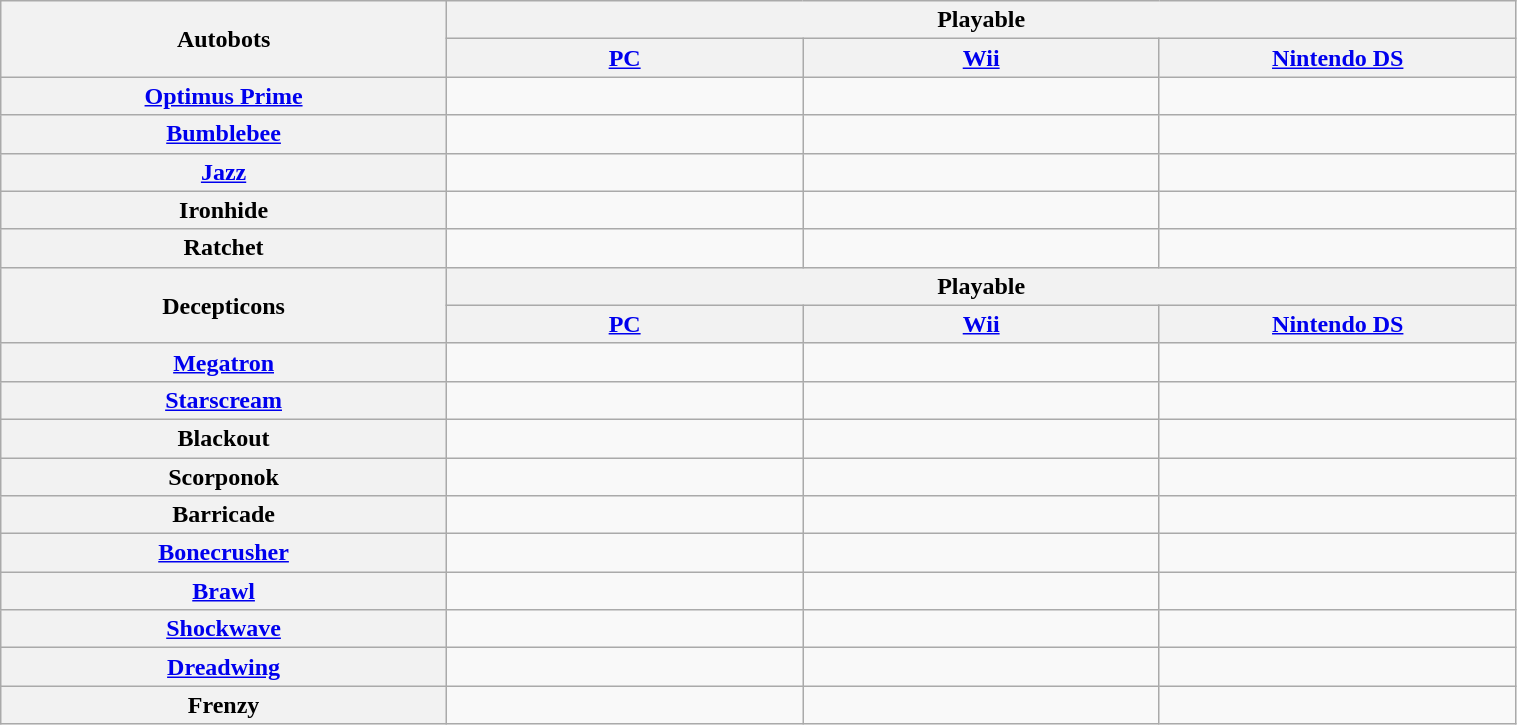<table class="wikitable" style="text-align:center" width="80%">
<tr>
<th rowspan="2" width="15%"><strong>Autobots</strong></th>
<th colspan="3" align="center">Playable</th>
</tr>
<tr>
<th align="center" width="12%"><a href='#'>PC</a></th>
<th align="center" width="12%"><a href='#'>Wii</a></th>
<th align="center" width="12%"><a href='#'>Nintendo DS</a></th>
</tr>
<tr>
<th><a href='#'>Optimus Prime</a></th>
<td></td>
<td></td>
<td></td>
</tr>
<tr>
<th><a href='#'>Bumblebee</a></th>
<td></td>
<td></td>
<td></td>
</tr>
<tr>
<th><a href='#'>Jazz</a></th>
<td></td>
<td></td>
<td></td>
</tr>
<tr>
<th>Ironhide</th>
<td></td>
<td></td>
<td></td>
</tr>
<tr>
<th>Ratchet</th>
<td></td>
<td></td>
<td></td>
</tr>
<tr>
<th rowspan="2" width="15%"><strong>Decepticons</strong></th>
<th colspan="3" align="center">Playable</th>
</tr>
<tr>
<th align="center" width="12%"><a href='#'>PC</a></th>
<th align="center" width="12%"><a href='#'>Wii</a></th>
<th align="center" width="12%"><a href='#'>Nintendo DS</a></th>
</tr>
<tr>
<th><a href='#'>Megatron</a></th>
<td></td>
<td></td>
<td></td>
</tr>
<tr>
<th><a href='#'>Starscream</a></th>
<td></td>
<td></td>
<td></td>
</tr>
<tr>
<th>Blackout</th>
<td></td>
<td></td>
<td></td>
</tr>
<tr>
<th>Scorponok</th>
<td></td>
<td></td>
<td></td>
</tr>
<tr>
<th>Barricade</th>
<td></td>
<td></td>
<td></td>
</tr>
<tr>
<th><a href='#'>Bonecrusher</a></th>
<td></td>
<td></td>
<td></td>
</tr>
<tr>
<th><a href='#'>Brawl</a></th>
<td></td>
<td></td>
<td></td>
</tr>
<tr>
<th><a href='#'>Shockwave</a></th>
<td></td>
<td></td>
<td></td>
</tr>
<tr>
<th><a href='#'>Dreadwing</a></th>
<td></td>
<td></td>
<td></td>
</tr>
<tr>
<th>Frenzy</th>
<td></td>
<td></td>
<td></td>
</tr>
</table>
